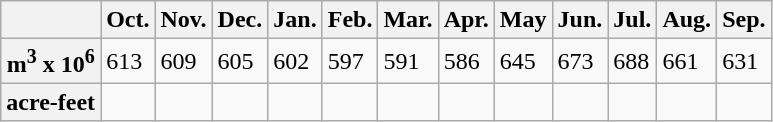<table class="wikitable">
<tr>
<th></th>
<th>Oct.</th>
<th>Nov.</th>
<th>Dec.</th>
<th>Jan.</th>
<th>Feb.</th>
<th>Mar.</th>
<th>Apr.</th>
<th>May</th>
<th>Jun.</th>
<th>Jul.</th>
<th>Aug.</th>
<th>Sep.</th>
</tr>
<tr>
<th scope="row">m<sup>3</sup> x 10<sup>6</sup></th>
<td>613</td>
<td>609</td>
<td>605</td>
<td>602</td>
<td>597</td>
<td>591</td>
<td>586</td>
<td>645</td>
<td>673</td>
<td>688</td>
<td>661</td>
<td>631</td>
</tr>
<tr>
<th scope="row">acre-feet</th>
<td></td>
<td></td>
<td></td>
<td></td>
<td></td>
<td></td>
<td></td>
<td></td>
<td></td>
<td></td>
<td></td>
<td></td>
</tr>
</table>
